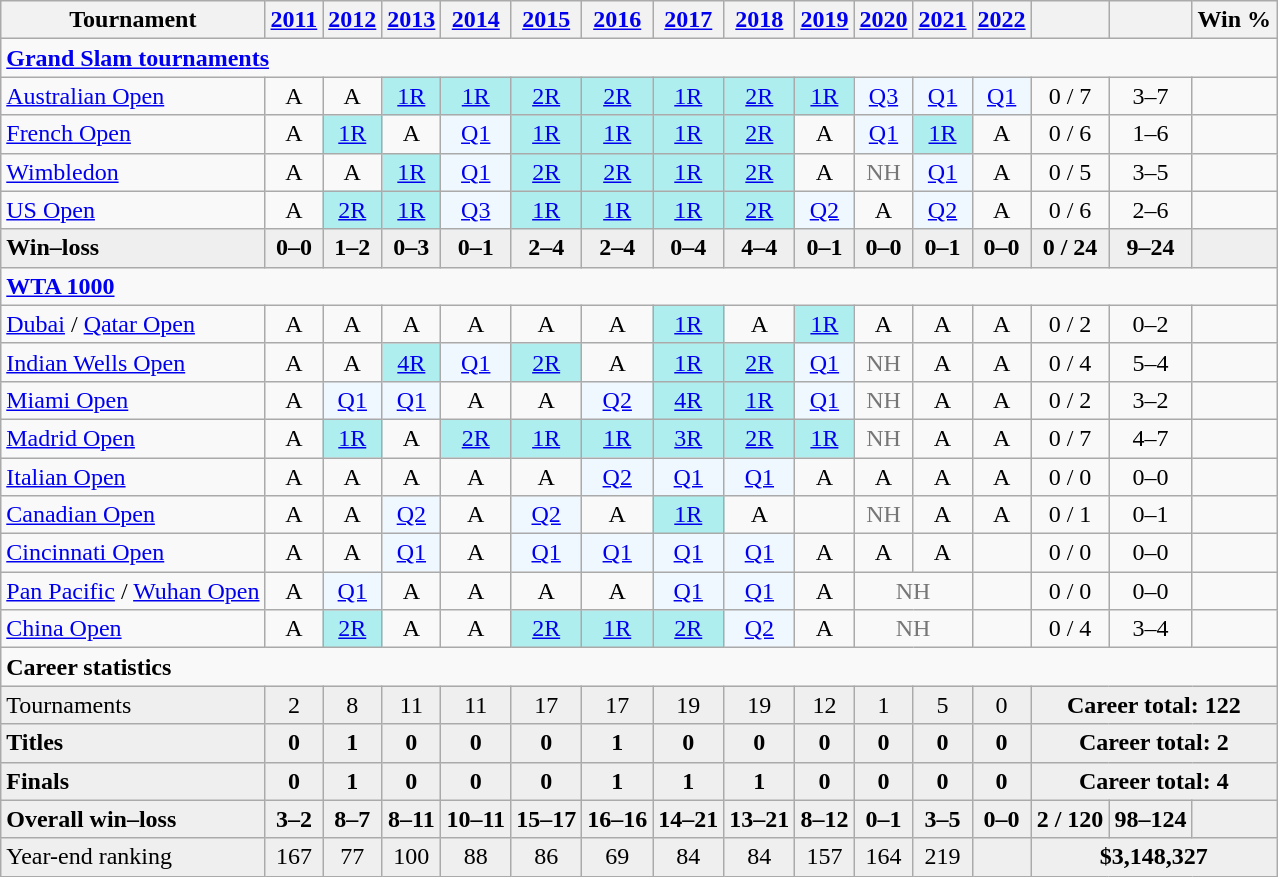<table class="wikitable nowrap" style=text-align:center>
<tr>
<th>Tournament</th>
<th><a href='#'>2011</a></th>
<th><a href='#'>2012</a></th>
<th><a href='#'>2013</a></th>
<th><a href='#'>2014</a></th>
<th><a href='#'>2015</a></th>
<th><a href='#'>2016</a></th>
<th><a href='#'>2017</a></th>
<th><a href='#'>2018</a></th>
<th><a href='#'>2019</a></th>
<th><a href='#'>2020</a></th>
<th><a href='#'>2021</a></th>
<th><a href='#'>2022</a></th>
<th></th>
<th></th>
<th>Win %</th>
</tr>
<tr>
<td colspan="16" align=left><strong><a href='#'>Grand Slam tournaments</a></strong></td>
</tr>
<tr>
<td align=left><a href='#'>Australian Open</a></td>
<td>A</td>
<td>A</td>
<td bgcolor=afeeee><a href='#'>1R</a></td>
<td bgcolor=afeeee><a href='#'>1R</a></td>
<td bgcolor=afeeee><a href='#'>2R</a></td>
<td bgcolor=afeeee><a href='#'>2R</a></td>
<td bgcolor=afeeee><a href='#'>1R</a></td>
<td bgcolor=afeeee><a href='#'>2R</a></td>
<td bgcolor=afeeee><a href='#'>1R</a></td>
<td bgcolor=f0f8ff><a href='#'>Q3</a></td>
<td bgcolor=f0f8ff><a href='#'>Q1</a></td>
<td bgcolor=f0f8ff><a href='#'>Q1</a></td>
<td>0 / 7</td>
<td>3–7</td>
<td></td>
</tr>
<tr>
<td align=left><a href='#'>French Open</a></td>
<td>A</td>
<td bgcolor=afeeee><a href='#'>1R</a></td>
<td>A</td>
<td bgcolor=f0f8ff><a href='#'>Q1</a></td>
<td bgcolor=afeeee><a href='#'>1R</a></td>
<td bgcolor=afeeee><a href='#'>1R</a></td>
<td bgcolor=afeeee><a href='#'>1R</a></td>
<td bgcolor=afeeee><a href='#'>2R</a></td>
<td>A</td>
<td bgcolor=f0f8ff><a href='#'>Q1</a></td>
<td bgcolor=afeeee><a href='#'>1R</a></td>
<td>A</td>
<td>0 / 6</td>
<td>1–6</td>
<td></td>
</tr>
<tr>
<td align=left><a href='#'>Wimbledon</a></td>
<td>A</td>
<td>A</td>
<td bgcolor=afeeee><a href='#'>1R</a></td>
<td bgcolor=f0f8ff><a href='#'>Q1</a></td>
<td bgcolor=afeeee><a href='#'>2R</a></td>
<td bgcolor=afeeee><a href='#'>2R</a></td>
<td bgcolor=afeeee><a href='#'>1R</a></td>
<td bgcolor=afeeee><a href='#'>2R</a></td>
<td>A</td>
<td style=color:#767676>NH</td>
<td bgcolor=f0f8ff><a href='#'>Q1</a></td>
<td>A</td>
<td>0 / 5</td>
<td>3–5</td>
<td></td>
</tr>
<tr>
<td align=left><a href='#'>US Open</a></td>
<td>A</td>
<td bgcolor=afeeee><a href='#'>2R</a></td>
<td bgcolor=afeeee><a href='#'>1R</a></td>
<td bgcolor=f0f8ff><a href='#'>Q3</a></td>
<td bgcolor=afeeee><a href='#'>1R</a></td>
<td bgcolor=afeeee><a href='#'>1R</a></td>
<td bgcolor=afeeee><a href='#'>1R</a></td>
<td bgcolor=afeeee><a href='#'>2R</a></td>
<td bgcolor=f0f8ff><a href='#'>Q2</a></td>
<td>A</td>
<td bgcolor=f0f8ff><a href='#'>Q2</a></td>
<td>A</td>
<td>0 / 6</td>
<td>2–6</td>
<td></td>
</tr>
<tr style=background:#efefef;font-weight:bold>
<td style=text-align:left>Win–loss</td>
<td>0–0</td>
<td>1–2</td>
<td>0–3</td>
<td>0–1</td>
<td>2–4</td>
<td>2–4</td>
<td>0–4</td>
<td>4–4</td>
<td>0–1</td>
<td>0–0</td>
<td>0–1</td>
<td>0–0</td>
<td>0 / 24</td>
<td>9–24</td>
<td></td>
</tr>
<tr>
<td colspan="16" align="left"><strong><a href='#'>WTA 1000</a></strong></td>
</tr>
<tr>
<td align="left"><a href='#'>Dubai</a> / <a href='#'>Qatar Open</a></td>
<td>A</td>
<td>A</td>
<td>A</td>
<td>A</td>
<td>A</td>
<td>A</td>
<td bgcolor="afeeee"><a href='#'>1R</a></td>
<td>A</td>
<td bgcolor="afeeee"><a href='#'>1R</a></td>
<td>A</td>
<td>A</td>
<td>A</td>
<td>0 / 2</td>
<td>0–2</td>
<td></td>
</tr>
<tr>
<td align=left><a href='#'>Indian Wells Open</a></td>
<td>A</td>
<td>A</td>
<td bgcolor=afeeee><a href='#'>4R</a></td>
<td bgcolor=f0f8ff><a href='#'>Q1</a></td>
<td bgcolor=afeeee><a href='#'>2R</a></td>
<td>A</td>
<td bgcolor=afeeee><a href='#'>1R</a></td>
<td bgcolor=afeeee><a href='#'>2R</a></td>
<td bgcolor=f0f8ff><a href='#'>Q1</a></td>
<td style=color:#767676>NH</td>
<td>A</td>
<td>A</td>
<td>0 / 4</td>
<td>5–4</td>
<td></td>
</tr>
<tr>
<td align=left><a href='#'>Miami Open</a></td>
<td>A</td>
<td bgcolor=f0f8ff><a href='#'>Q1</a></td>
<td bgcolor=f0f8ff><a href='#'>Q1</a></td>
<td>A</td>
<td>A</td>
<td bgcolor=f0f8ff><a href='#'>Q2</a></td>
<td bgcolor=afeeee><a href='#'>4R</a></td>
<td bgcolor=afeeee><a href='#'>1R</a></td>
<td bgcolor=f0f8ff><a href='#'>Q1</a></td>
<td style=color:#767676>NH</td>
<td>A</td>
<td>A</td>
<td>0 / 2</td>
<td>3–2</td>
<td></td>
</tr>
<tr>
<td align=left><a href='#'>Madrid Open</a></td>
<td>A</td>
<td bgcolor=afeeee><a href='#'>1R</a></td>
<td>A</td>
<td bgcolor=afeeee><a href='#'>2R</a></td>
<td bgcolor=afeeee><a href='#'>1R</a></td>
<td bgcolor=afeeee><a href='#'>1R</a></td>
<td bgcolor=afeeee><a href='#'>3R</a></td>
<td bgcolor=afeeee><a href='#'>2R</a></td>
<td bgcolor=afeeee><a href='#'>1R</a></td>
<td style=color:#767676>NH</td>
<td>A</td>
<td>A</td>
<td>0 / 7</td>
<td>4–7</td>
<td></td>
</tr>
<tr>
<td align="left"><a href='#'>Italian Open</a></td>
<td>A</td>
<td>A</td>
<td>A</td>
<td>A</td>
<td>A</td>
<td bgcolor=f0f8ff><a href='#'>Q2</a></td>
<td bgcolor=f0f8ff><a href='#'>Q1</a></td>
<td bgcolor=f0f8ff><a href='#'>Q1</a></td>
<td>A</td>
<td>A</td>
<td>A</td>
<td>A</td>
<td>0 / 0</td>
<td>0–0</td>
<td></td>
</tr>
<tr>
<td align="left"><a href='#'>Canadian Open</a></td>
<td>A</td>
<td>A</td>
<td bgcolor=f0f8ff><a href='#'>Q2</a></td>
<td>A</td>
<td bgcolor=f0f8ff><a href='#'>Q2</a></td>
<td>A</td>
<td bgcolor="afeeee"><a href='#'>1R</a></td>
<td>A</td>
<td></td>
<td style="color:#767676">NH</td>
<td>A</td>
<td>A</td>
<td>0 / 1</td>
<td>0–1</td>
<td></td>
</tr>
<tr>
<td align="left"><a href='#'>Cincinnati Open</a></td>
<td>A</td>
<td>A</td>
<td bgcolor=f0f8ff><a href='#'>Q1</a></td>
<td>A</td>
<td bgcolor=f0f8ff><a href='#'>Q1</a></td>
<td bgcolor=f0f8ff><a href='#'>Q1</a></td>
<td bgcolor=f0f8ff><a href='#'>Q1</a></td>
<td bgcolor=f0f8ff><a href='#'>Q1</a></td>
<td>A</td>
<td>A</td>
<td>A</td>
<td></td>
<td>0 / 0</td>
<td>0–0</td>
<td></td>
</tr>
<tr>
<td align="left"><a href='#'>Pan Pacific</a> / <a href='#'>Wuhan Open</a></td>
<td>A</td>
<td bgcolor=f0f8ff><a href='#'>Q1</a></td>
<td>A</td>
<td>A</td>
<td>A</td>
<td>A</td>
<td bgcolor=f0f8ff><a href='#'>Q1</a></td>
<td bgcolor=f0f8ff><a href='#'>Q1</a></td>
<td>A</td>
<td colspan=2 style=color:#767676>NH</td>
<td></td>
<td>0 / 0</td>
<td>0–0</td>
<td></td>
</tr>
<tr>
<td align=left><a href='#'>China Open</a></td>
<td>A</td>
<td bgcolor=afeeee><a href='#'>2R</a></td>
<td>A</td>
<td>A</td>
<td bgcolor=afeeee><a href='#'>2R</a></td>
<td bgcolor=afeeee><a href='#'>1R</a></td>
<td bgcolor=afeeee><a href='#'>2R</a></td>
<td bgcolor=f0f8ff><a href='#'>Q2</a></td>
<td>A</td>
<td colspan=2 style=color:#767676>NH</td>
<td></td>
<td>0 / 4</td>
<td>3–4</td>
<td></td>
</tr>
<tr>
<td colspan="16" style="text-align:left"><strong>Career statistics</strong></td>
</tr>
<tr style=background:#efefef>
<td align=left>Tournaments</td>
<td>2</td>
<td>8</td>
<td>11</td>
<td>11</td>
<td>17</td>
<td>17</td>
<td>19</td>
<td>19</td>
<td>12</td>
<td>1</td>
<td>5</td>
<td>0</td>
<td colspan=3><strong>Career total: 122</strong></td>
</tr>
<tr style=background:#efefef;font-weight:bold>
<td align=left>Titles</td>
<td>0</td>
<td>1</td>
<td>0</td>
<td>0</td>
<td>0</td>
<td>1</td>
<td>0</td>
<td>0</td>
<td>0</td>
<td>0</td>
<td>0</td>
<td>0</td>
<td colspan=3>Career total: 2</td>
</tr>
<tr style=background:#efefef;font-weight:bold>
<td align=left>Finals</td>
<td>0</td>
<td>1</td>
<td>0</td>
<td>0</td>
<td>0</td>
<td>1</td>
<td>1</td>
<td>1</td>
<td>0</td>
<td>0</td>
<td>0</td>
<td>0</td>
<td colspan=3>Career total: 4</td>
</tr>
<tr style=background:#efefef;font-weight:bold>
<td align=left>Overall win–loss</td>
<td>3–2</td>
<td>8–7</td>
<td>8–11</td>
<td>10–11</td>
<td>15–17</td>
<td>16–16</td>
<td>14–21</td>
<td>13–21</td>
<td>8–12</td>
<td>0–1</td>
<td>3–5</td>
<td>0–0</td>
<td>2 / 120</td>
<td>98–124</td>
<td></td>
</tr>
<tr style=background:#efefef>
<td align=left>Year-end ranking</td>
<td>167</td>
<td>77</td>
<td>100</td>
<td>88</td>
<td>86</td>
<td>69</td>
<td>84</td>
<td>84</td>
<td>157</td>
<td>164</td>
<td>219</td>
<td></td>
<td colspan=3><strong>$3,148,327</strong></td>
</tr>
</table>
